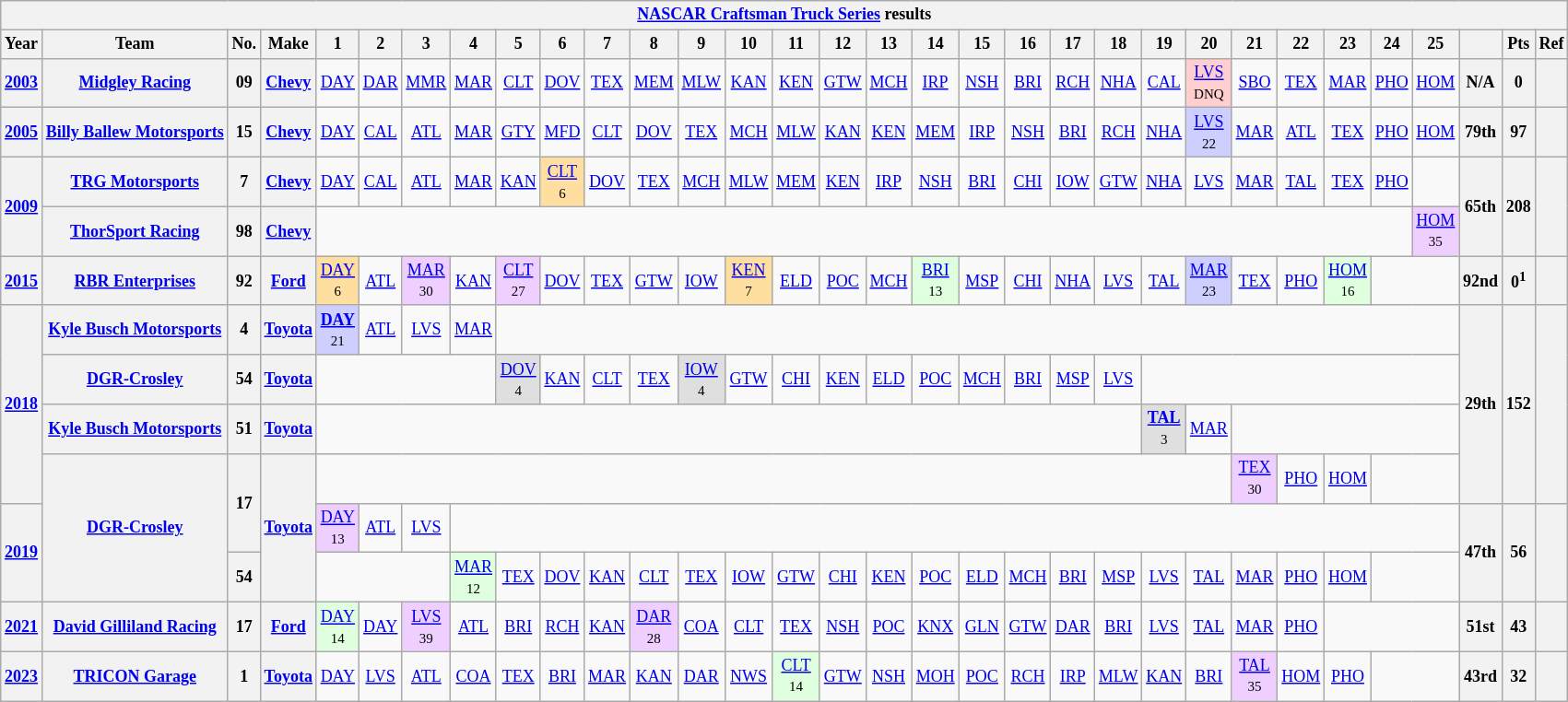<table class="wikitable" style="text-align:center; font-size:75%">
<tr>
<th colspan=32><a href='#'>NASCAR Craftsman Truck Series</a> results</th>
</tr>
<tr>
<th>Year</th>
<th>Team</th>
<th>No.</th>
<th>Make</th>
<th>1</th>
<th>2</th>
<th>3</th>
<th>4</th>
<th>5</th>
<th>6</th>
<th>7</th>
<th>8</th>
<th>9</th>
<th>10</th>
<th>11</th>
<th>12</th>
<th>13</th>
<th>14</th>
<th>15</th>
<th>16</th>
<th>17</th>
<th>18</th>
<th>19</th>
<th>20</th>
<th>21</th>
<th>22</th>
<th>23</th>
<th>24</th>
<th>25</th>
<th></th>
<th>Pts</th>
<th>Ref</th>
</tr>
<tr>
<th><a href='#'>2003</a></th>
<th><a href='#'>Midgley Racing</a></th>
<th>09</th>
<th><a href='#'>Chevy</a></th>
<td><a href='#'>DAY</a></td>
<td><a href='#'>DAR</a></td>
<td><a href='#'>MMR</a></td>
<td><a href='#'>MAR</a></td>
<td><a href='#'>CLT</a></td>
<td><a href='#'>DOV</a></td>
<td><a href='#'>TEX</a></td>
<td><a href='#'>MEM</a></td>
<td><a href='#'>MLW</a></td>
<td><a href='#'>KAN</a></td>
<td><a href='#'>KEN</a></td>
<td><a href='#'>GTW</a></td>
<td><a href='#'>MCH</a></td>
<td><a href='#'>IRP</a></td>
<td><a href='#'>NSH</a></td>
<td><a href='#'>BRI</a></td>
<td><a href='#'>RCH</a></td>
<td><a href='#'>NHA</a></td>
<td><a href='#'>CAL</a></td>
<td style="background:#FFCFCF;"><a href='#'>LVS</a><br><small>DNQ</small></td>
<td><a href='#'>SBO</a></td>
<td><a href='#'>TEX</a></td>
<td><a href='#'>MAR</a></td>
<td><a href='#'>PHO</a></td>
<td><a href='#'>HOM</a></td>
<th>N/A</th>
<th>0</th>
<th></th>
</tr>
<tr>
<th><a href='#'>2005</a></th>
<th><a href='#'>Billy Ballew Motorsports</a></th>
<th>15</th>
<th><a href='#'>Chevy</a></th>
<td><a href='#'>DAY</a></td>
<td><a href='#'>CAL</a></td>
<td><a href='#'>ATL</a></td>
<td><a href='#'>MAR</a></td>
<td><a href='#'>GTY</a></td>
<td><a href='#'>MFD</a></td>
<td><a href='#'>CLT</a></td>
<td><a href='#'>DOV</a></td>
<td><a href='#'>TEX</a></td>
<td><a href='#'>MCH</a></td>
<td><a href='#'>MLW</a></td>
<td><a href='#'>KAN</a></td>
<td><a href='#'>KEN</a></td>
<td><a href='#'>MEM</a></td>
<td><a href='#'>IRP</a></td>
<td><a href='#'>NSH</a></td>
<td><a href='#'>BRI</a></td>
<td><a href='#'>RCH</a></td>
<td><a href='#'>NHA</a></td>
<td style="background:#CFCFFF;"><a href='#'>LVS</a><br><small>22</small></td>
<td><a href='#'>MAR</a></td>
<td><a href='#'>ATL</a></td>
<td><a href='#'>TEX</a></td>
<td><a href='#'>PHO</a></td>
<td><a href='#'>HOM</a></td>
<th>79th</th>
<th>97</th>
<th></th>
</tr>
<tr>
<th rowspan=2><a href='#'>2009</a></th>
<th><a href='#'>TRG Motorsports</a></th>
<th>7</th>
<th><a href='#'>Chevy</a></th>
<td><a href='#'>DAY</a></td>
<td><a href='#'>CAL</a></td>
<td><a href='#'>ATL</a></td>
<td><a href='#'>MAR</a></td>
<td><a href='#'>KAN</a></td>
<td style="background:#FFDF9F;"><a href='#'>CLT</a><br><small>6</small></td>
<td><a href='#'>DOV</a></td>
<td><a href='#'>TEX</a></td>
<td><a href='#'>MCH</a></td>
<td><a href='#'>MLW</a></td>
<td><a href='#'>MEM</a></td>
<td><a href='#'>KEN</a></td>
<td><a href='#'>IRP</a></td>
<td><a href='#'>NSH</a></td>
<td><a href='#'>BRI</a></td>
<td><a href='#'>CHI</a></td>
<td><a href='#'>IOW</a></td>
<td><a href='#'>GTW</a></td>
<td><a href='#'>NHA</a></td>
<td><a href='#'>LVS</a></td>
<td><a href='#'>MAR</a></td>
<td><a href='#'>TAL</a></td>
<td><a href='#'>TEX</a></td>
<td><a href='#'>PHO</a></td>
<td></td>
<th rowspan=2>65th</th>
<th rowspan=2>208</th>
<th rowspan=2></th>
</tr>
<tr>
<th><a href='#'>ThorSport Racing</a></th>
<th>98</th>
<th><a href='#'>Chevy</a></th>
<td colspan=24></td>
<td style="background:#EFCFFF;"><a href='#'>HOM</a><br><small>35</small></td>
</tr>
<tr>
<th><a href='#'>2015</a></th>
<th><a href='#'>RBR Enterprises</a></th>
<th>92</th>
<th><a href='#'>Ford</a></th>
<td style="background:#FFDF9F;"><a href='#'>DAY</a><br><small>6</small></td>
<td><a href='#'>ATL</a></td>
<td style="background:#EFCFFF;"><a href='#'>MAR</a><br><small>30</small></td>
<td><a href='#'>KAN</a></td>
<td style="background:#EFCFFF;"><a href='#'>CLT</a><br><small>27</small></td>
<td><a href='#'>DOV</a></td>
<td><a href='#'>TEX</a></td>
<td><a href='#'>GTW</a></td>
<td><a href='#'>IOW</a></td>
<td style="background:#FFDF9F;"><a href='#'>KEN</a><br><small>7</small></td>
<td><a href='#'>ELD</a></td>
<td><a href='#'>POC</a></td>
<td><a href='#'>MCH</a></td>
<td style="background:#DFFFDF;"><a href='#'>BRI</a><br><small>13</small></td>
<td><a href='#'>MSP</a></td>
<td><a href='#'>CHI</a></td>
<td><a href='#'>NHA</a></td>
<td><a href='#'>LVS</a></td>
<td><a href='#'>TAL</a></td>
<td style="background:#CFCFFF;"><a href='#'>MAR</a><br><small>23</small></td>
<td><a href='#'>TEX</a></td>
<td><a href='#'>PHO</a></td>
<td style="background:#DFFFDF;"><a href='#'>HOM</a><br><small>16</small></td>
<td colspan=2></td>
<th>92nd</th>
<th>0<sup>1</sup></th>
<th></th>
</tr>
<tr>
<th rowspan=4><a href='#'>2018</a></th>
<th><a href='#'>Kyle Busch Motorsports</a></th>
<th>4</th>
<th><a href='#'>Toyota</a></th>
<td style="background:#CFCFFF;"><strong><a href='#'>DAY</a></strong><br><small>21</small></td>
<td><a href='#'>ATL</a></td>
<td><a href='#'>LVS</a></td>
<td><a href='#'>MAR</a></td>
<td colspan=21></td>
<th rowspan=4>29th</th>
<th rowspan=4>152</th>
<th rowspan=4></th>
</tr>
<tr>
<th><a href='#'>DGR-Crosley</a></th>
<th>54</th>
<th><a href='#'>Toyota</a></th>
<td colspan=4></td>
<td style="background:#DFDFDF;"><a href='#'>DOV</a><br><small>4</small></td>
<td><a href='#'>KAN</a></td>
<td><a href='#'>CLT</a></td>
<td><a href='#'>TEX</a></td>
<td style="background:#DFDFDF;"><a href='#'>IOW</a><br><small>4</small></td>
<td><a href='#'>GTW</a></td>
<td><a href='#'>CHI</a></td>
<td><a href='#'>KEN</a></td>
<td><a href='#'>ELD</a></td>
<td><a href='#'>POC</a></td>
<td><a href='#'>MCH</a></td>
<td><a href='#'>BRI</a></td>
<td><a href='#'>MSP</a></td>
<td><a href='#'>LVS</a></td>
</tr>
<tr>
<th><a href='#'>Kyle Busch Motorsports</a></th>
<th>51</th>
<th><a href='#'>Toyota</a></th>
<td colspan=18></td>
<td style="background:#DFDFDF;"><strong><a href='#'>TAL</a></strong><br><small>3</small></td>
<td><a href='#'>MAR</a></td>
<td colspan=5></td>
</tr>
<tr>
<th rowspan=3><a href='#'>DGR-Crosley</a></th>
<th rowspan=2>17</th>
<th rowspan=3><a href='#'>Toyota</a></th>
<td colspan=20></td>
<td style="background:#EFCFFF;"><a href='#'>TEX</a><br><small>30</small></td>
<td><a href='#'>PHO</a></td>
<td><a href='#'>HOM</a></td>
<td colspan=2></td>
</tr>
<tr>
<th rowspan=2><a href='#'>2019</a></th>
<td style="background:#EFCFFF;"><a href='#'>DAY</a><br><small>13</small></td>
<td><a href='#'>ATL</a></td>
<td><a href='#'>LVS</a></td>
<td colspan=22></td>
<th rowspan=2>47th</th>
<th rowspan=2>56</th>
<th rowspan=2></th>
</tr>
<tr>
<th>54</th>
<td colspan=3></td>
<td style="background:#DFFFDF;"><a href='#'>MAR</a><br><small>12</small></td>
<td><a href='#'>TEX</a></td>
<td><a href='#'>DOV</a></td>
<td><a href='#'>KAN</a></td>
<td><a href='#'>CLT</a></td>
<td><a href='#'>TEX</a></td>
<td><a href='#'>IOW</a></td>
<td><a href='#'>GTW</a></td>
<td><a href='#'>CHI</a></td>
<td><a href='#'>KEN</a></td>
<td><a href='#'>POC</a></td>
<td><a href='#'>ELD</a></td>
<td><a href='#'>MCH</a></td>
<td><a href='#'>BRI</a></td>
<td><a href='#'>MSP</a></td>
<td><a href='#'>LVS</a></td>
<td><a href='#'>TAL</a></td>
<td><a href='#'>MAR</a></td>
<td><a href='#'>PHO</a></td>
<td><a href='#'>HOM</a></td>
<td colspan=2></td>
</tr>
<tr>
<th><a href='#'>2021</a></th>
<th><a href='#'>David Gilliland Racing</a></th>
<th>17</th>
<th><a href='#'>Ford</a></th>
<td style="background:#DFFFDF;"><a href='#'>DAY</a><br><small>14</small></td>
<td><a href='#'>DAY</a></td>
<td style="background:#EFCFFF;"><a href='#'>LVS</a><br><small>39</small></td>
<td><a href='#'>ATL</a></td>
<td><a href='#'>BRI</a></td>
<td><a href='#'>RCH</a></td>
<td><a href='#'>KAN</a></td>
<td style="background:#EFCFFF;"><a href='#'>DAR</a><br><small>28</small></td>
<td><a href='#'>COA</a></td>
<td><a href='#'>CLT</a></td>
<td><a href='#'>TEX</a></td>
<td><a href='#'>NSH</a></td>
<td><a href='#'>POC</a></td>
<td><a href='#'>KNX</a></td>
<td><a href='#'>GLN</a></td>
<td><a href='#'>GTW</a></td>
<td><a href='#'>DAR</a></td>
<td><a href='#'>BRI</a></td>
<td><a href='#'>LVS</a></td>
<td><a href='#'>TAL</a></td>
<td><a href='#'>MAR</a></td>
<td><a href='#'>PHO</a></td>
<td colspan=3></td>
<th>51st</th>
<th>43</th>
<th></th>
</tr>
<tr>
<th><a href='#'>2023</a></th>
<th><a href='#'>TRICON Garage</a></th>
<th>1</th>
<th><a href='#'>Toyota</a></th>
<td><a href='#'>DAY</a></td>
<td><a href='#'>LVS</a></td>
<td><a href='#'>ATL</a></td>
<td><a href='#'>COA</a></td>
<td><a href='#'>TEX</a></td>
<td><a href='#'>BRI</a></td>
<td><a href='#'>MAR</a></td>
<td><a href='#'>KAN</a></td>
<td><a href='#'>DAR</a></td>
<td><a href='#'>NWS</a></td>
<td style="background:#DFFFDF;"><a href='#'>CLT</a><br><small>14</small></td>
<td><a href='#'>GTW</a></td>
<td><a href='#'>NSH</a></td>
<td><a href='#'>MOH</a></td>
<td><a href='#'>POC</a></td>
<td><a href='#'>RCH</a></td>
<td><a href='#'>IRP</a></td>
<td><a href='#'>MLW</a></td>
<td><a href='#'>KAN</a></td>
<td><a href='#'>BRI</a></td>
<td style="background:#EFCFFF;"><a href='#'>TAL</a><br><small>35</small></td>
<td><a href='#'>HOM</a></td>
<td><a href='#'>PHO</a></td>
<td colspan=2></td>
<th>43rd</th>
<th>32</th>
<th></th>
</tr>
</table>
